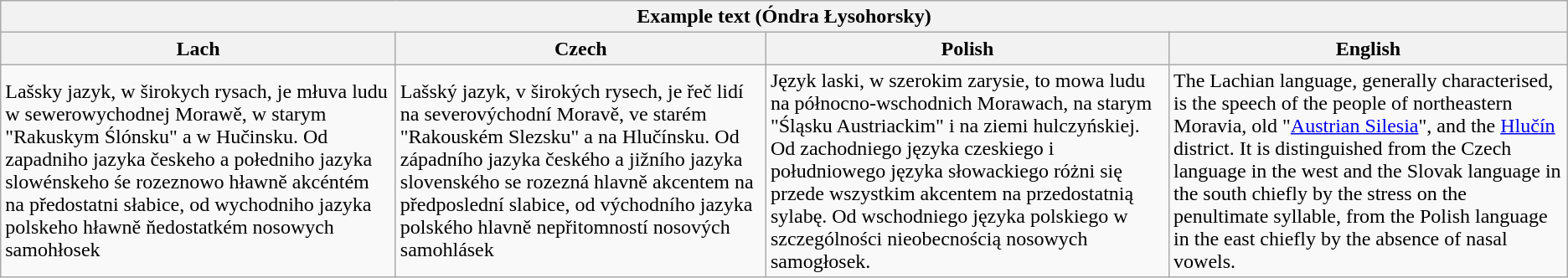<table class="wikitable">
<tr>
<th Colspan=4>Example text (Óndra Łysohorsky)</th>
</tr>
<tr>
<th>Lach</th>
<th>Czech</th>
<th>Polish</th>
<th>English</th>
</tr>
<tr>
<td>Lašsky jazyk, w širokych rysach, je młuva ludu w sewerowychodnej Morawě, w starym "Rakuskym Ślónsku" a w Hučinsku. Od zapadniho jazyka českeho a połedniho jazyka slowénskeho śe rozeznowo hławně akcéntém na předostatni słabice, od wychodniho jazyka polskeho hławně ňedostatkém nosowych samohłosek</td>
<td>Lašský jazyk, v širokých rysech, je řeč lidí na severovýchodní Moravě, ve starém "Rakouském Slezsku" a na Hlučínsku. Od západního jazyka českého a jižního jazyka slovenského se rozezná hlavně akcentem na předposlední slabice, od východního jazyka polského hlavně nepřitomností nosových samohlásek</td>
<td>Język laski, w szerokim zarysie, to mowa ludu na północno-wschodnich Morawach, na starym "Śląsku Austriackim" i na ziemi hulczyńskiej. Od zachodniego języka czeskiego i południowego języka słowackiego różni się przede wszystkim akcentem na przedostatnią sylabę. Od wschodniego języka polskiego w szczególności nieobecnością nosowych samogłosek.</td>
<td>The Lachian language, generally characterised, is the speech of the people of northeastern Moravia, old "<a href='#'>Austrian Silesia</a>", and the <a href='#'>Hlučín</a> district. It is distinguished from the Czech language in the west and the Slovak language in the south chiefly by the stress on the penultimate syllable, from the Polish language in the east chiefly by the absence of nasal vowels.</td>
</tr>
</table>
